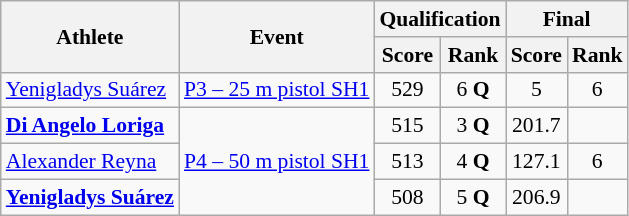<table class=wikitable style="font-size:90%">
<tr>
<th rowspan="2">Athlete</th>
<th rowspan="2">Event</th>
<th colspan="2">Qualification</th>
<th colspan="2">Final</th>
</tr>
<tr>
<th>Score</th>
<th>Rank</th>
<th>Score</th>
<th>Rank</th>
</tr>
<tr align=center>
<td align=left><a href='#'>Yenigladys Suárez</a></td>
<td align=left><a href='#'>P3 – 25 m pistol SH1</a></td>
<td>529</td>
<td>6 <strong>Q</strong></td>
<td>5</td>
<td>6</td>
</tr>
<tr align=center>
<td align=left><strong><a href='#'>Di Angelo Loriga</a></strong></td>
<td align=left rowspan=3><a href='#'>P4 – 50 m pistol SH1</a></td>
<td>515</td>
<td>3 <strong>Q</strong></td>
<td>201.7</td>
<td></td>
</tr>
<tr align=center>
<td align=left><a href='#'>Alexander Reyna</a></td>
<td>513</td>
<td>4 <strong>Q</strong></td>
<td>127.1</td>
<td>6</td>
</tr>
<tr align=center>
<td align=left><strong><a href='#'>Yenigladys Suárez</a></strong></td>
<td>508</td>
<td>5 <strong>Q</strong></td>
<td>206.9</td>
<td></td>
</tr>
</table>
